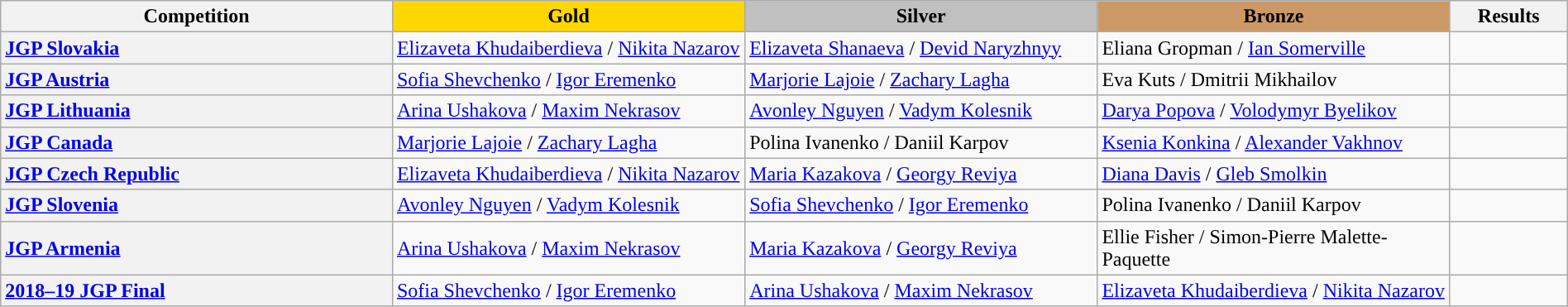<table class="wikitable unsortable" style="text-align:left; width:100%">
<tr>
<th scope="col" style="text-align:center; width:25%;">Competition</th>
<td scope="col" style="text-align:center; width:22.5%; background:gold"><strong>Gold</strong></td>
<td scope="col" style="text-align:center; width:22.5%; background:silver"><strong>Silver</strong></td>
<td scope="col" style="text-align:center; width:22.5%; background:#c96"><strong>Bronze</strong></td>
<th scope="col" style="text-align:center; width:7.5%;">Results</th>
</tr>
<tr>
<th scope="row" style="text-align:left"> <a href='#'>JGP Slovakia</a></th>
<td> <a href='#'>Elizaveta Khudaiberdieva</a> / <a href='#'>Nikita Nazarov</a></td>
<td> <a href='#'>Elizaveta Shanaeva</a> / <a href='#'>Devid Naryzhnyy</a></td>
<td> Eliana Gropman / <a href='#'>Ian Somerville</a></td>
<td></td>
</tr>
<tr>
<th scope="row" style="text-align:left"> <a href='#'>JGP Austria</a></th>
<td> <a href='#'>Sofia Shevchenko</a> / <a href='#'>Igor Eremenko</a></td>
<td> <a href='#'>Marjorie Lajoie</a> / <a href='#'>Zachary Lagha</a></td>
<td> Eva Kuts / Dmitrii Mikhailov</td>
<td></td>
</tr>
<tr>
<th scope="row" style="text-align:left"> <a href='#'>JGP Lithuania</a></th>
<td> <a href='#'>Arina Ushakova</a> / <a href='#'>Maxim Nekrasov</a></td>
<td> <a href='#'>Avonley Nguyen</a> / <a href='#'>Vadym Kolesnik</a></td>
<td> <a href='#'>Darya Popova</a> / <a href='#'>Volodymyr Byelikov</a></td>
<td></td>
</tr>
<tr>
<th scope="row" style="text-align:left"> <a href='#'>JGP Canada</a></th>
<td> <a href='#'>Marjorie Lajoie</a> / <a href='#'>Zachary Lagha</a></td>
<td> Polina Ivanenko / Daniil Karpov</td>
<td> <a href='#'>Ksenia Konkina</a> / <a href='#'>Alexander Vakhnov</a></td>
<td></td>
</tr>
<tr>
<th scope="row" style="text-align:left"> <a href='#'>JGP Czech Republic</a></th>
<td> <a href='#'>Elizaveta Khudaiberdieva</a> / <a href='#'>Nikita Nazarov</a></td>
<td> <a href='#'>Maria Kazakova</a> / <a href='#'>Georgy Reviya</a></td>
<td> <a href='#'>Diana Davis</a> / <a href='#'>Gleb Smolkin</a></td>
<td></td>
</tr>
<tr>
<th scope="row" style="text-align:left"> <a href='#'>JGP Slovenia</a></th>
<td> <a href='#'>Avonley Nguyen</a> / <a href='#'>Vadym Kolesnik</a></td>
<td> <a href='#'>Sofia Shevchenko</a> / <a href='#'>Igor Eremenko</a></td>
<td> Polina Ivanenko / Daniil Karpov</td>
<td></td>
</tr>
<tr>
<th scope="row" style="text-align:left"> <a href='#'>JGP Armenia</a></th>
<td> <a href='#'>Arina Ushakova</a> / <a href='#'>Maxim Nekrasov</a></td>
<td> <a href='#'>Maria Kazakova</a> / <a href='#'>Georgy Reviya</a></td>
<td> Ellie Fisher / Simon-Pierre Malette-Paquette</td>
<td></td>
</tr>
<tr>
<th scope="row" style="text-align:left"> <a href='#'>2018–19 JGP Final</a></th>
<td> <a href='#'>Sofia Shevchenko</a> / <a href='#'>Igor Eremenko</a></td>
<td> <a href='#'>Arina Ushakova</a> / <a href='#'>Maxim Nekrasov</a></td>
<td> <a href='#'>Elizaveta Khudaiberdieva</a> / <a href='#'>Nikita Nazarov</a></td>
<td></td>
</tr>
</table>
